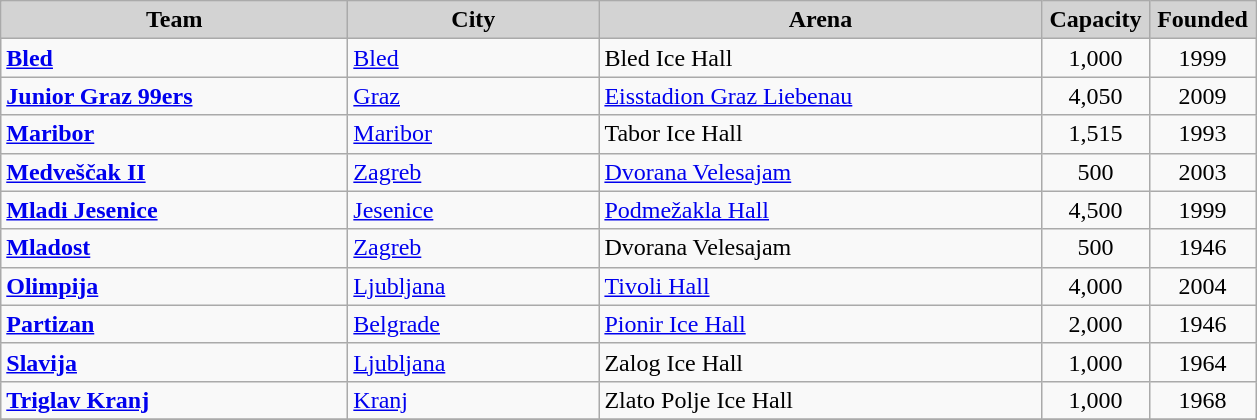<table class="wikitable" style="text-align:left">
<tr>
<th style="background:lightgrey;width:14em">Team</th>
<th style="background:lightgrey;width:10em">City</th>
<th style="background:lightgrey;width:18em">Arena</th>
<th style="background:lightgrey;width:4em">Capacity</th>
<th style="background:lightgrey;width:4em">Founded</th>
</tr>
<tr>
<td><strong><a href='#'>Bled</a></strong></td>
<td> <a href='#'>Bled</a></td>
<td>Bled Ice Hall</td>
<td align=center>1,000</td>
<td align=center>1999</td>
</tr>
<tr>
<td><strong><a href='#'>Junior Graz 99ers</a></strong></td>
<td> <a href='#'>Graz</a></td>
<td><a href='#'>Eisstadion Graz Liebenau</a></td>
<td align=center>4,050</td>
<td align=center>2009</td>
</tr>
<tr>
<td><strong><a href='#'>Maribor</a></strong></td>
<td> <a href='#'>Maribor</a></td>
<td>Tabor Ice Hall</td>
<td align=center>1,515</td>
<td align=center>1993</td>
</tr>
<tr>
<td><strong><a href='#'>Medveščak II</a></strong></td>
<td> <a href='#'>Zagreb</a></td>
<td><a href='#'>Dvorana Velesajam</a></td>
<td align=center>500</td>
<td align=center>2003</td>
</tr>
<tr>
<td><strong><a href='#'>Mladi Jesenice</a></strong></td>
<td> <a href='#'>Jesenice</a></td>
<td><a href='#'>Podmežakla Hall</a></td>
<td align=center>4,500</td>
<td align=center>1999</td>
</tr>
<tr>
<td><strong><a href='#'>Mladost</a></strong></td>
<td> <a href='#'>Zagreb</a></td>
<td>Dvorana Velesajam</td>
<td align=center>500</td>
<td align=center>1946</td>
</tr>
<tr>
<td><strong><a href='#'>Olimpija</a></strong></td>
<td> <a href='#'>Ljubljana</a></td>
<td><a href='#'>Tivoli Hall</a></td>
<td align=center>4,000</td>
<td align=center>2004</td>
</tr>
<tr>
<td><strong><a href='#'>Partizan</a></strong></td>
<td> <a href='#'>Belgrade</a></td>
<td><a href='#'>Pionir Ice Hall</a></td>
<td align=center>2,000</td>
<td align=center>1946</td>
</tr>
<tr>
<td><strong><a href='#'>Slavija</a></strong></td>
<td> <a href='#'>Ljubljana</a></td>
<td>Zalog Ice Hall</td>
<td align=center>1,000</td>
<td align=center>1964</td>
</tr>
<tr>
<td><strong><a href='#'>Triglav Kranj</a></strong></td>
<td> <a href='#'>Kranj</a></td>
<td>Zlato Polje Ice Hall</td>
<td align=center>1,000</td>
<td align=center>1968</td>
</tr>
<tr>
</tr>
</table>
